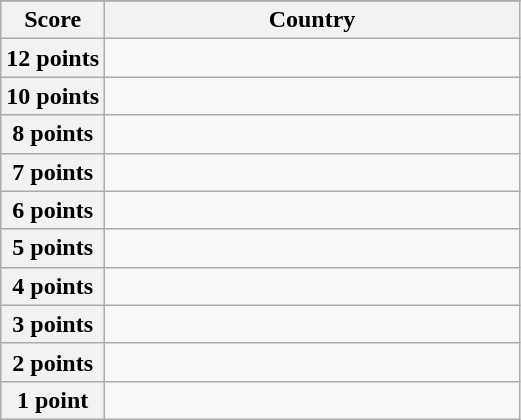<table class="wikitable">
<tr>
</tr>
<tr>
<th scope="col" width="20%">Score</th>
<th scope="col">Country</th>
</tr>
<tr>
<th scope="row">12 points</th>
<td></td>
</tr>
<tr>
<th scope="row">10 points</th>
<td></td>
</tr>
<tr>
<th scope="row">8 points</th>
<td></td>
</tr>
<tr>
<th scope="row">7 points</th>
<td></td>
</tr>
<tr>
<th scope="row">6 points</th>
<td></td>
</tr>
<tr>
<th scope="row">5 points</th>
<td></td>
</tr>
<tr>
<th scope="row">4 points</th>
<td></td>
</tr>
<tr>
<th scope="row">3 points</th>
<td></td>
</tr>
<tr>
<th scope="row">2 points</th>
<td></td>
</tr>
<tr>
<th scope="row">1 point</th>
<td></td>
</tr>
</table>
